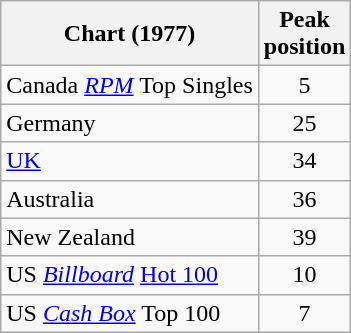<table class="wikitable sortable">
<tr>
<th>Chart (1977)</th>
<th>Peak<br>position</th>
</tr>
<tr>
<td>Canada <em><a href='#'>RPM</a></em> Top Singles</td>
<td style="text-align:center;">5</td>
</tr>
<tr>
<td>Germany</td>
<td style="text-align:center;">25</td>
</tr>
<tr>
<td><a href='#'>UK</a></td>
<td style="text-align:center;">34</td>
</tr>
<tr>
<td>Australia</td>
<td style="text-align:center;">36</td>
</tr>
<tr>
<td>New Zealand</td>
<td style="text-align:center;">39</td>
</tr>
<tr>
<td>US <em><a href='#'>Billboard</a></em> <a href='#'>Hot 100</a></td>
<td style="text-align:center;">10</td>
</tr>
<tr>
<td>US <a href='#'><em>Cash Box</em></a> Top 100</td>
<td align="center">7</td>
</tr>
</table>
